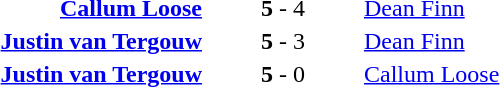<table style="text-align:center">
<tr>
<th width=223></th>
<th width=100></th>
<th width=223></th>
</tr>
<tr>
<td align=right><strong><a href='#'>Callum Loose</a></strong> </td>
<td><strong>5</strong> - 4</td>
<td align=left> <a href='#'>Dean Finn</a></td>
</tr>
<tr>
<td align=right><strong><a href='#'>Justin van Tergouw</a></strong> </td>
<td><strong>5</strong> - 3</td>
<td align=left> <a href='#'>Dean Finn</a></td>
</tr>
<tr>
<td align=right><strong><a href='#'>Justin van Tergouw</a></strong> </td>
<td><strong>5</strong> - 0</td>
<td align=left> <a href='#'>Callum Loose</a></td>
</tr>
</table>
